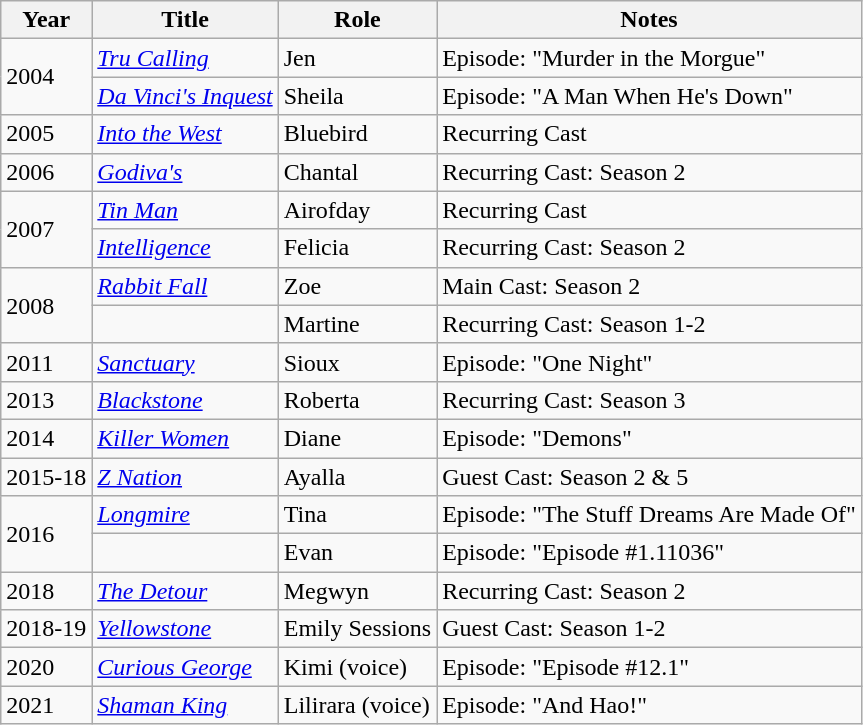<table class="wikitable sortable">
<tr>
<th>Year</th>
<th>Title</th>
<th>Role</th>
<th>Notes</th>
</tr>
<tr>
<td rowspan="2">2004</td>
<td><em><a href='#'>Tru Calling</a></em></td>
<td>Jen</td>
<td>Episode: "Murder in the Morgue"</td>
</tr>
<tr>
<td><em><a href='#'>Da Vinci's Inquest</a></em></td>
<td>Sheila</td>
<td>Episode: "A Man When He's Down"</td>
</tr>
<tr>
<td>2005</td>
<td><em><a href='#'>Into the West</a></em></td>
<td>Bluebird</td>
<td>Recurring Cast</td>
</tr>
<tr>
<td>2006</td>
<td><em><a href='#'>Godiva's</a></em></td>
<td>Chantal</td>
<td>Recurring Cast: Season 2</td>
</tr>
<tr>
<td rowspan="2">2007</td>
<td><em><a href='#'>Tin Man</a></em></td>
<td>Airofday</td>
<td>Recurring Cast</td>
</tr>
<tr>
<td><em><a href='#'>Intelligence</a></em></td>
<td>Felicia</td>
<td>Recurring Cast: Season 2</td>
</tr>
<tr>
<td rowspan="2">2008</td>
<td><em><a href='#'>Rabbit Fall</a></em></td>
<td>Zoe</td>
<td>Main Cast: Season 2</td>
</tr>
<tr>
<td><em></em></td>
<td>Martine</td>
<td>Recurring Cast: Season 1-2</td>
</tr>
<tr>
<td>2011</td>
<td><em><a href='#'>Sanctuary</a></em></td>
<td>Sioux</td>
<td>Episode: "One Night"</td>
</tr>
<tr>
<td>2013</td>
<td><em><a href='#'>Blackstone</a></em></td>
<td>Roberta</td>
<td>Recurring Cast: Season 3</td>
</tr>
<tr>
<td>2014</td>
<td><em><a href='#'>Killer Women</a></em></td>
<td>Diane</td>
<td>Episode: "Demons"</td>
</tr>
<tr>
<td>2015-18</td>
<td><em><a href='#'>Z Nation</a></em></td>
<td>Ayalla</td>
<td>Guest Cast: Season 2 & 5</td>
</tr>
<tr>
<td rowspan="2">2016</td>
<td><em><a href='#'>Longmire</a></em></td>
<td>Tina</td>
<td>Episode: "The Stuff Dreams Are Made Of"</td>
</tr>
<tr>
<td><em></em></td>
<td>Evan</td>
<td>Episode: "Episode #1.11036"</td>
</tr>
<tr>
<td>2018</td>
<td data-sort-value="Detour, The"><em><a href='#'>The Detour</a></em></td>
<td>Megwyn</td>
<td>Recurring Cast: Season 2</td>
</tr>
<tr>
<td>2018-19</td>
<td><em><a href='#'>Yellowstone</a></em></td>
<td>Emily Sessions</td>
<td>Guest Cast: Season 1-2</td>
</tr>
<tr>
<td>2020</td>
<td><em><a href='#'>Curious George</a></em></td>
<td>Kimi (voice)</td>
<td>Episode: "Episode #12.1"</td>
</tr>
<tr>
<td>2021</td>
<td><em><a href='#'>Shaman King</a></em></td>
<td>Lilirara (voice)</td>
<td>Episode: "And Hao!"</td>
</tr>
</table>
